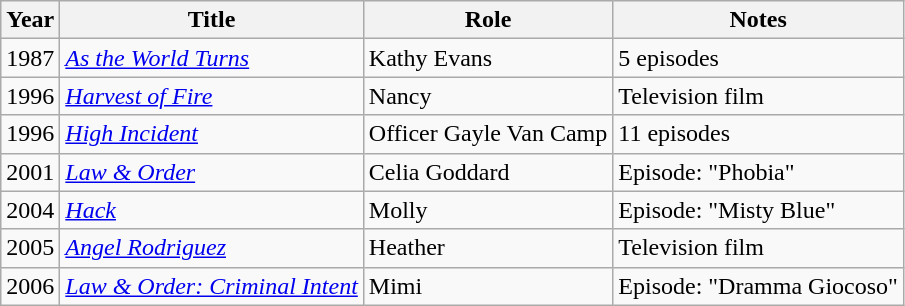<table class="wikitable sortable">
<tr>
<th>Year</th>
<th>Title</th>
<th>Role</th>
<th>Notes</th>
</tr>
<tr>
<td>1987</td>
<td><em><a href='#'>As the World Turns</a></em></td>
<td>Kathy Evans</td>
<td>5 episodes</td>
</tr>
<tr>
<td>1996</td>
<td><em><a href='#'>Harvest of Fire</a></em></td>
<td>Nancy</td>
<td>Television film</td>
</tr>
<tr>
<td>1996</td>
<td><em><a href='#'>High Incident</a></em></td>
<td>Officer Gayle Van Camp</td>
<td>11 episodes</td>
</tr>
<tr>
<td>2001</td>
<td><em><a href='#'>Law & Order</a></em></td>
<td>Celia Goddard</td>
<td>Episode: "Phobia"</td>
</tr>
<tr>
<td>2004</td>
<td><a href='#'><em>Hack</em></a></td>
<td>Molly</td>
<td>Episode: "Misty Blue"</td>
</tr>
<tr>
<td>2005</td>
<td><a href='#'><em>Angel Rodriguez</em></a></td>
<td>Heather</td>
<td>Television film</td>
</tr>
<tr>
<td>2006</td>
<td><em><a href='#'>Law & Order: Criminal Intent</a></em></td>
<td>Mimi</td>
<td>Episode: "Dramma Giocoso"</td>
</tr>
</table>
